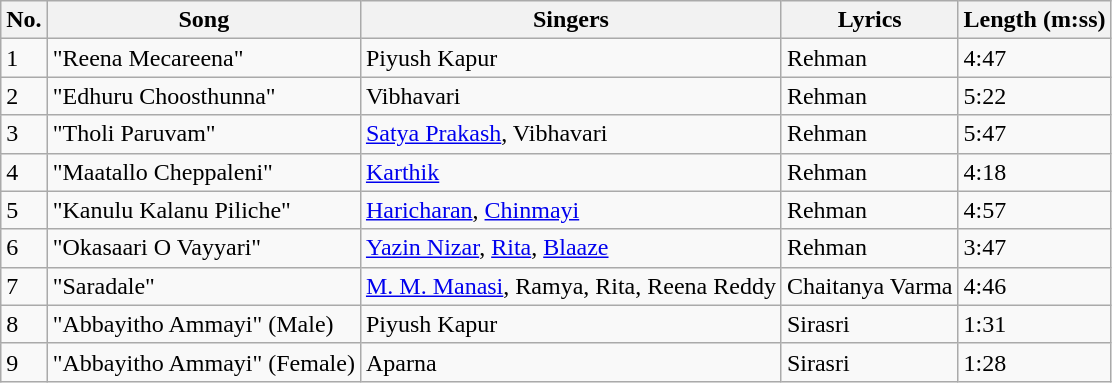<table class="wikitable sortable">
<tr>
<th>No.</th>
<th>Song</th>
<th>Singers</th>
<th>Lyrics</th>
<th>Length (m:ss)</th>
</tr>
<tr>
<td>1</td>
<td>"Reena Mecareena"</td>
<td>Piyush Kapur</td>
<td>Rehman</td>
<td>4:47</td>
</tr>
<tr>
<td>2</td>
<td>"Edhuru Choosthunna"</td>
<td>Vibhavari</td>
<td>Rehman</td>
<td>5:22</td>
</tr>
<tr>
<td>3</td>
<td>"Tholi Paruvam"</td>
<td><a href='#'>Satya Prakash</a>, Vibhavari</td>
<td>Rehman</td>
<td>5:47</td>
</tr>
<tr>
<td>4</td>
<td>"Maatallo Cheppaleni"</td>
<td><a href='#'>Karthik</a></td>
<td>Rehman</td>
<td>4:18</td>
</tr>
<tr>
<td>5</td>
<td>"Kanulu Kalanu Piliche"</td>
<td><a href='#'>Haricharan</a>, <a href='#'>Chinmayi</a></td>
<td>Rehman</td>
<td>4:57</td>
</tr>
<tr>
<td>6</td>
<td>"Okasaari O Vayyari"</td>
<td><a href='#'>Yazin Nizar</a>, <a href='#'>Rita</a>, <a href='#'>Blaaze</a></td>
<td>Rehman</td>
<td>3:47</td>
</tr>
<tr>
<td>7</td>
<td>"Saradale"</td>
<td><a href='#'>M. M. Manasi</a>, Ramya, Rita, Reena Reddy</td>
<td>Chaitanya Varma</td>
<td>4:46</td>
</tr>
<tr>
<td>8</td>
<td>"Abbayitho Ammayi" (Male)</td>
<td>Piyush Kapur</td>
<td>Sirasri</td>
<td>1:31</td>
</tr>
<tr>
<td>9</td>
<td>"Abbayitho Ammayi" (Female)</td>
<td>Aparna</td>
<td>Sirasri</td>
<td>1:28</td>
</tr>
</table>
